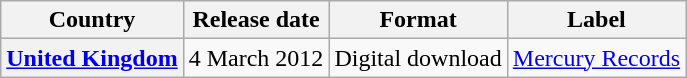<table class="wikitable plainrowheaders" style="text-align:center;" border="1">
<tr>
<th scope="col">Country</th>
<th scope="col">Release date</th>
<th scope="col">Format</th>
<th scope="col">Label</th>
</tr>
<tr>
<th scope="row"><a href='#'>United Kingdom</a></th>
<td>4 March 2012</td>
<td>Digital download</td>
<td><a href='#'>Mercury Records</a></td>
</tr>
</table>
